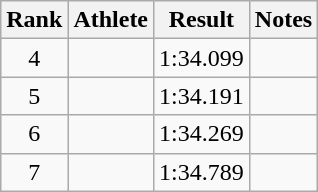<table class="wikitable" style="text-align:center">
<tr>
<th>Rank</th>
<th>Athlete</th>
<th>Result</th>
<th>Notes</th>
</tr>
<tr>
<td>4</td>
<td align=left></td>
<td>1:34.099</td>
<td></td>
</tr>
<tr>
<td>5</td>
<td align=left></td>
<td>1:34.191</td>
<td></td>
</tr>
<tr>
<td>6</td>
<td align=left></td>
<td>1:34.269</td>
<td></td>
</tr>
<tr>
<td>7</td>
<td align=left></td>
<td>1:34.789</td>
<td></td>
</tr>
</table>
